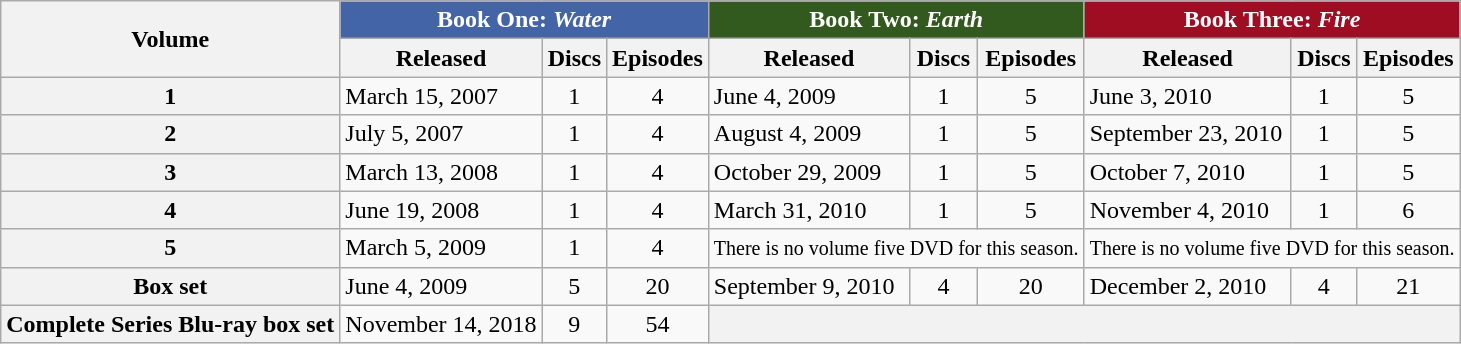<table class="wikitable">
<tr>
<th rowspan="2">Volume</th>
<th colspan="3" style="background-color: #4364A7; color:white;">Book One: <em>Water</em></th>
<th colspan="3" style="background-color: #325A1E; color:white;">Book Two: <em>Earth</em></th>
<th colspan="3" style="background-color: #9F0D22; color:white;">Book Three: <em>Fire</em></th>
</tr>
<tr>
<th>Released</th>
<th>Discs</th>
<th>Episodes</th>
<th>Released</th>
<th>Discs</th>
<th>Episodes</th>
<th>Released</th>
<th>Discs</th>
<th>Episodes</th>
</tr>
<tr>
<th>1</th>
<td>March 15, 2007</td>
<td align=center>1</td>
<td align=center>4</td>
<td>June 4, 2009</td>
<td align=center>1</td>
<td align=center>5</td>
<td>June 3, 2010</td>
<td align=center>1</td>
<td align=center>5</td>
</tr>
<tr>
<th>2</th>
<td>July 5, 2007</td>
<td align=center>1</td>
<td align=center>4</td>
<td>August 4, 2009</td>
<td align=center>1</td>
<td align=center>5</td>
<td>September 23, 2010</td>
<td align=center>1</td>
<td align=center>5</td>
</tr>
<tr>
<th>3</th>
<td>March 13, 2008</td>
<td align=center>1</td>
<td align=center>4</td>
<td>October 29, 2009</td>
<td align=center>1</td>
<td align=center>5</td>
<td>October 7, 2010</td>
<td align=center>1</td>
<td align=center>5</td>
</tr>
<tr>
<th>4</th>
<td>June 19, 2008</td>
<td align=center>1</td>
<td align=center>4</td>
<td>March 31, 2010</td>
<td align=center>1</td>
<td align=center>5</td>
<td>November 4, 2010</td>
<td align=center>1</td>
<td align=center>6</td>
</tr>
<tr>
<th>5</th>
<td>March 5, 2009</td>
<td align=center>1</td>
<td align=center>4</td>
<td colspan=3 align=center><small>There is no volume five DVD for this season.</small></td>
<td colspan=3 align=center><small>There is no volume five DVD for this season.</small></td>
</tr>
<tr>
<th>Box set</th>
<td>June 4, 2009</td>
<td align=center>5</td>
<td align=center>20</td>
<td>September 9, 2010</td>
<td align=center>4</td>
<td align=center>20</td>
<td>December 2, 2010</td>
<td align=center>4</td>
<td align=center>21</td>
</tr>
<tr>
<th>Complete Series Blu-ray box set</th>
<td>November 14, 2018</td>
<td align=center>9</td>
<td align=center>54</td>
<th colspan="6"></th>
</tr>
</table>
